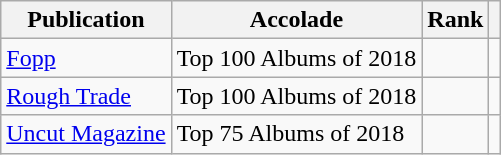<table class="sortable wikitable">
<tr>
<th>Publication</th>
<th>Accolade</th>
<th>Rank</th>
<th class="unsortable"></th>
</tr>
<tr>
<td><a href='#'>Fopp</a></td>
<td>Top 100 Albums of 2018</td>
<td></td>
<td></td>
</tr>
<tr>
<td><a href='#'>Rough Trade</a></td>
<td>Top 100 Albums of 2018</td>
<td></td>
<td></td>
</tr>
<tr>
<td><a href='#'>Uncut Magazine</a></td>
<td>Top 75 Albums of 2018</td>
<td></td>
<td></td>
</tr>
</table>
